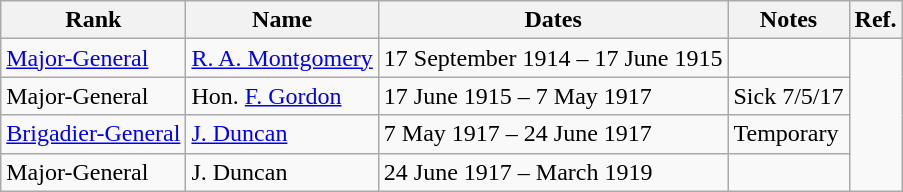<table class="wikitable"width=>
<tr>
<th style=>Rank</th>
<th style=>Name</th>
<th style=>Dates</th>
<th style=>Notes</th>
<th style=>Ref.</th>
</tr>
<tr>
<td><a href='#'>Major-General</a></td>
<td><a href='#'>R. A. Montgomery</a></td>
<td>17 September 1914 – 17 June 1915</td>
<td></td>
<td rowspan=4></td>
</tr>
<tr>
<td>Major-General</td>
<td>Hon. <a href='#'>F. Gordon</a></td>
<td>17 June 1915 – 7 May 1917</td>
<td>Sick 7/5/17</td>
</tr>
<tr>
<td><a href='#'>Brigadier-General</a></td>
<td><a href='#'>J. Duncan</a></td>
<td>7 May 1917 – 24 June 1917</td>
<td>Temporary</td>
</tr>
<tr>
<td>Major-General</td>
<td>J. Duncan</td>
<td>24 June 1917 – March 1919</td>
<td></td>
</tr>
</table>
